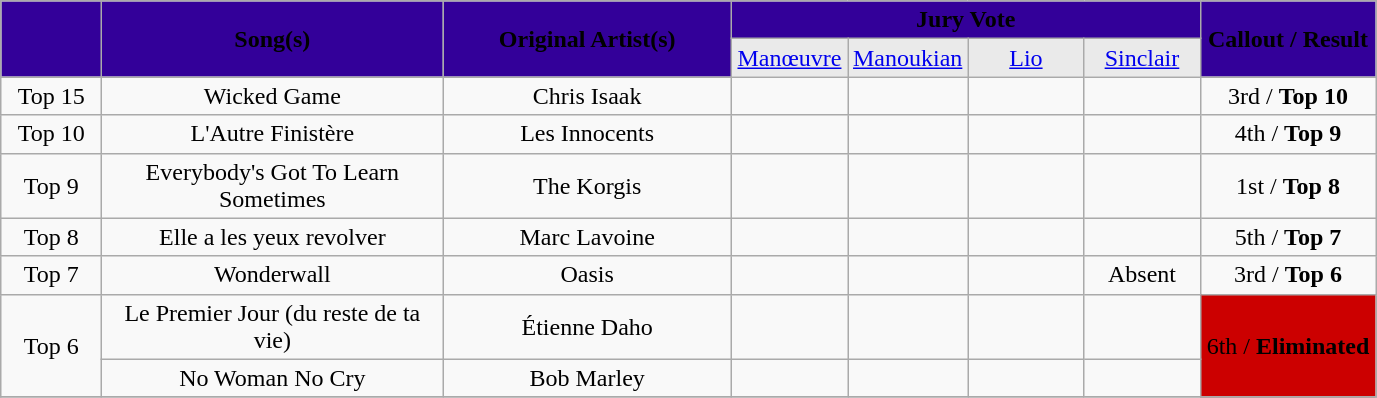<table class = "wikitable" style="text-align:center">
<tr>
<th rowspan=2 width="60px" style="background:#330099; text-align:center;"><span></span></th>
<th rowspan=2 width="220px" style="background:#330099; text-align:center;"><span>Song(s)</span></th>
<th rowspan=2 width="185px" style="background:#330099; text-align:center;"><span>Original Artist(s)</span></th>
<th colspan=4 style="background:#330099; text-align:center;"><span>Jury Vote</span></th>
<th rowspan=2 width="110px" style="background:#330099; text-align:center;"><span>Callout / Result</span></th>
</tr>
<tr>
<td width="70px" style="background:#EAEAEA; text-align:center;"><a href='#'><span>Manœuvre</span></a></td>
<td width="70px" style="background:#EAEAEA; text-align:center;"><a href='#'><span>Manoukian</span></a></td>
<td width="70px" style="background:#EAEAEA; text-align:center;"><a href='#'><span>Lio</span></a></td>
<td width="70px" style="background:#EAEAEA; text-align:center;"><a href='#'><span>Sinclair</span></a></td>
</tr>
<tr>
<td>Top 15</td>
<td>Wicked Game</td>
<td>Chris Isaak</td>
<td></td>
<td></td>
<td></td>
<td></td>
<td>3rd / <strong>Top 10</strong></td>
</tr>
<tr>
<td>Top 10</td>
<td>L'Autre Finistère</td>
<td>Les Innocents</td>
<td></td>
<td></td>
<td></td>
<td></td>
<td>4th / <strong>Top 9</strong></td>
</tr>
<tr>
<td>Top 9</td>
<td>Everybody's Got To Learn Sometimes</td>
<td>The Korgis</td>
<td></td>
<td></td>
<td></td>
<td></td>
<td>1st / <strong>Top 8</strong></td>
</tr>
<tr>
<td>Top 8</td>
<td>Elle a les yeux revolver</td>
<td>Marc Lavoine</td>
<td></td>
<td></td>
<td></td>
<td></td>
<td>5th / <strong>Top 7</strong></td>
</tr>
<tr>
<td>Top 7</td>
<td>Wonderwall</td>
<td>Oasis</td>
<td></td>
<td></td>
<td></td>
<td>Absent</td>
<td>3rd / <strong>Top 6</strong></td>
</tr>
<tr>
<td rowspan=2>Top 6</td>
<td>Le Premier Jour (du reste de ta vie)</td>
<td>Étienne Daho</td>
<td></td>
<td></td>
<td></td>
<td></td>
<td rowspan=2 bgcolor="#CC0000">6th / <strong>Eliminated</strong></td>
</tr>
<tr>
<td>No Woman No Cry</td>
<td>Bob Marley</td>
<td></td>
<td></td>
<td></td>
<td></td>
</tr>
<tr>
</tr>
</table>
